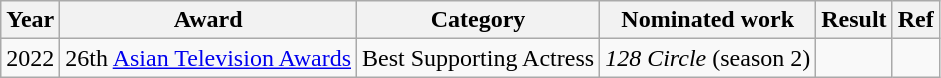<table class="wikitable sortable">
<tr>
<th>Year</th>
<th>Award</th>
<th>Category</th>
<th>Nominated work</th>
<th>Result</th>
<th class="unsortable">Ref</th>
</tr>
<tr>
<td>2022</td>
<td>26th <a href='#'>Asian Television Awards</a></td>
<td>Best Supporting Actress</td>
<td><em>128 Circle</em> (season 2)</td>
<td></td>
<td></td>
</tr>
</table>
